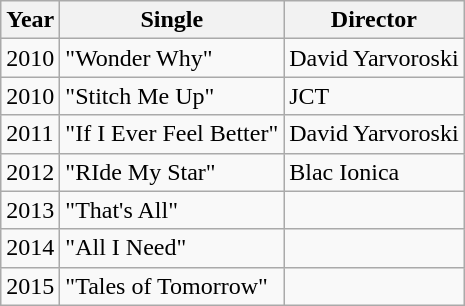<table class="wikitable">
<tr>
<th align="left">Year</th>
<th align="left">Single</th>
<th align="left">Director</th>
</tr>
<tr>
<td style="text-align:center;">2010</td>
<td align="left">"Wonder Why"</td>
<td align="left">David Yarvoroski</td>
</tr>
<tr>
<td style="text-align:center;">2010</td>
<td align="left">"Stitch Me Up"</td>
<td align="left">JCT</td>
</tr>
<tr>
<td align="left">2011</td>
<td align="left">"If I Ever Feel Better"</td>
<td align="left">David Yarvoroski</td>
</tr>
<tr>
<td align="left">2012</td>
<td align="left">"RIde My Star"</td>
<td align="left">Blac Ionica</td>
</tr>
<tr>
<td align="left">2013</td>
<td align="left">"That's All"</td>
<td align="left"></td>
</tr>
<tr>
<td align="left">2014</td>
<td align="left">"All I Need"</td>
<td align="left"></td>
</tr>
<tr>
<td align="left">2015</td>
<td align="left">"Tales of Tomorrow"</td>
<td align="left"></td>
</tr>
</table>
